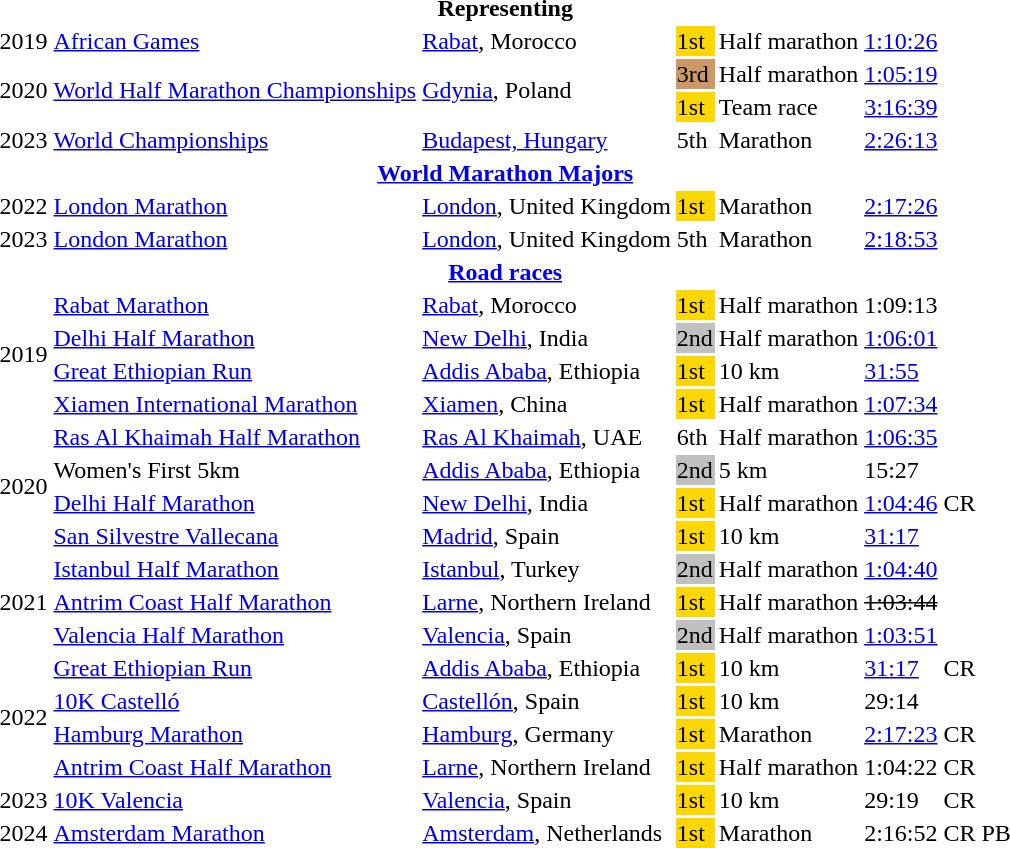<table>
<tr>
<th colspan=7>Representing </th>
</tr>
<tr>
<td>2019</td>
<td><a href='#'>African Games</a></td>
<td><a href='#'>Rabat</a>, Morocco</td>
<td bgcolor=gold>1st</td>
<td>Half marathon</td>
<td><a href='#'>1:10:26</a></td>
<td></td>
</tr>
<tr>
<td rowspan=2>2020</td>
<td rowspan=2><a href='#'>World Half Marathon Championships</a></td>
<td rowspan=2><a href='#'>Gdynia</a>, Poland</td>
<td bgcolor=cc9966>3rd</td>
<td>Half marathon</td>
<td><a href='#'>1:05:19</a></td>
<td></td>
</tr>
<tr>
<td bgcolor=gold>1st</td>
<td>Team race</td>
<td><a href='#'>3:16:39</a></td>
<td></td>
</tr>
<tr>
<td>2023</td>
<td><a href='#'>World Championships</a></td>
<td><a href='#'>Budapest, Hungary</a></td>
<td>5th</td>
<td>Marathon</td>
<td><a href='#'>2:26:13</a></td>
<td></td>
</tr>
<tr>
<th colspan=7><a href='#'>World Marathon Majors</a></th>
</tr>
<tr>
<td>2022</td>
<td><a href='#'>London Marathon</a></td>
<td><a href='#'>London</a>, United Kingdom</td>
<td bgcolor=gold>1st</td>
<td>Marathon</td>
<td><a href='#'>2:17:26</a></td>
<td></td>
</tr>
<tr>
<td>2023</td>
<td><a href='#'>London Marathon</a></td>
<td><a href='#'>London</a>, United Kingdom</td>
<td>5th</td>
<td>Marathon</td>
<td><a href='#'>2:18:53</a></td>
<td></td>
</tr>
<tr>
<th colspan=7><a href='#'>Road races</a></th>
</tr>
<tr>
<td rowspan=4>2019</td>
<td><a href='#'>Rabat Marathon</a></td>
<td><a href='#'>Rabat</a>, Morocco</td>
<td bgcolor=gold>1st</td>
<td>Half marathon</td>
<td>1:09:13</td>
<td></td>
</tr>
<tr>
<td><a href='#'>Delhi Half Marathon</a></td>
<td><a href='#'>New Delhi</a>, India</td>
<td bgcolor=silver>2nd</td>
<td>Half marathon</td>
<td><a href='#'>1:06:01</a></td>
<td></td>
</tr>
<tr>
<td><a href='#'>Great Ethiopian Run</a></td>
<td><a href='#'>Addis Ababa</a>, Ethiopia</td>
<td bgcolor=gold>1st</td>
<td>10 km</td>
<td><a href='#'>31:55</a></td>
<td></td>
</tr>
<tr>
<td><a href='#'>Xiamen International Marathon</a></td>
<td><a href='#'>Xiamen</a>, China</td>
<td bgcolor=gold>1st</td>
<td>Half marathon</td>
<td><a href='#'>1:07:34</a></td>
<td></td>
</tr>
<tr>
<td rowspan=4>2020</td>
<td><a href='#'>Ras Al Khaimah Half Marathon</a></td>
<td><a href='#'>Ras Al Khaimah</a>, UAE</td>
<td>6th</td>
<td>Half marathon</td>
<td><a href='#'>1:06:35</a></td>
<td></td>
</tr>
<tr>
<td>Women's First 5km</td>
<td><a href='#'>Addis Ababa</a>, Ethiopia</td>
<td bgcolor=silver>2nd</td>
<td>5 km</td>
<td>15:27</td>
<td></td>
</tr>
<tr>
<td><a href='#'>Delhi Half Marathon</a></td>
<td><a href='#'>New Delhi</a>, India</td>
<td bgcolor=gold>1st</td>
<td>Half marathon</td>
<td><a href='#'>1:04:46</a></td>
<td>CR</td>
</tr>
<tr>
<td><a href='#'>San Silvestre Vallecana</a></td>
<td><a href='#'>Madrid</a>, Spain</td>
<td bgcolor=gold>1st</td>
<td>10 km</td>
<td><a href='#'>31:17</a></td>
<td></td>
</tr>
<tr>
<td rowspan=3>2021</td>
<td><a href='#'>Istanbul Half Marathon</a></td>
<td><a href='#'>Istanbul</a>, Turkey</td>
<td bgcolor=silver>2nd</td>
<td>Half marathon</td>
<td><a href='#'>1:04:40</a></td>
<td></td>
</tr>
<tr>
<td><a href='#'>Antrim Coast Half Marathon</a></td>
<td><a href='#'>Larne</a>, Northern Ireland</td>
<td bgcolor=gold>1st</td>
<td>Half marathon</td>
<td><s>1:03:44</s></td>
<td></td>
</tr>
<tr>
<td><a href='#'>Valencia Half Marathon</a></td>
<td><a href='#'>Valencia</a>, Spain</td>
<td bgcolor=silver>2nd</td>
<td>Half marathon</td>
<td><a href='#'>1:03:51</a></td>
<td></td>
</tr>
<tr>
<td rowspan=4>2022</td>
<td><a href='#'>Great Ethiopian Run</a></td>
<td><a href='#'>Addis Ababa</a>, Ethiopia</td>
<td bgcolor=gold>1st</td>
<td>10 km</td>
<td><a href='#'>31:17</a></td>
<td>CR</td>
</tr>
<tr>
<td><a href='#'>10K Castelló</a></td>
<td><a href='#'>Castellón</a>, Spain</td>
<td bgcolor=gold>1st</td>
<td>10 km</td>
<td>29:14</td>
<td><strong></strong></td>
</tr>
<tr>
<td><a href='#'>Hamburg Marathon</a></td>
<td><a href='#'>Hamburg</a>, Germany</td>
<td bgcolor=gold>1st</td>
<td>Marathon</td>
<td><a href='#'>2:17:23</a></td>
<td>CR </td>
</tr>
<tr>
<td><a href='#'>Antrim Coast Half Marathon</a></td>
<td><a href='#'>Larne</a>, Northern Ireland</td>
<td bgcolor=gold>1st</td>
<td>Half marathon</td>
<td>1:04:22</td>
<td>CR</td>
</tr>
<tr>
<td>2023</td>
<td><a href='#'>10K Valencia</a></td>
<td><a href='#'>Valencia</a>, Spain</td>
<td bgcolor=gold>1st</td>
<td>10 km</td>
<td>29:19</td>
<td>CR</td>
</tr>
<tr>
<td>2024</td>
<td><a href='#'>Amsterdam Marathon</a></td>
<td><a href='#'>Amsterdam</a>, Netherlands</td>
<td bgcolor=gold>1st</td>
<td>Marathon</td>
<td>2:16:52</td>
<td>CR PB</td>
</tr>
</table>
